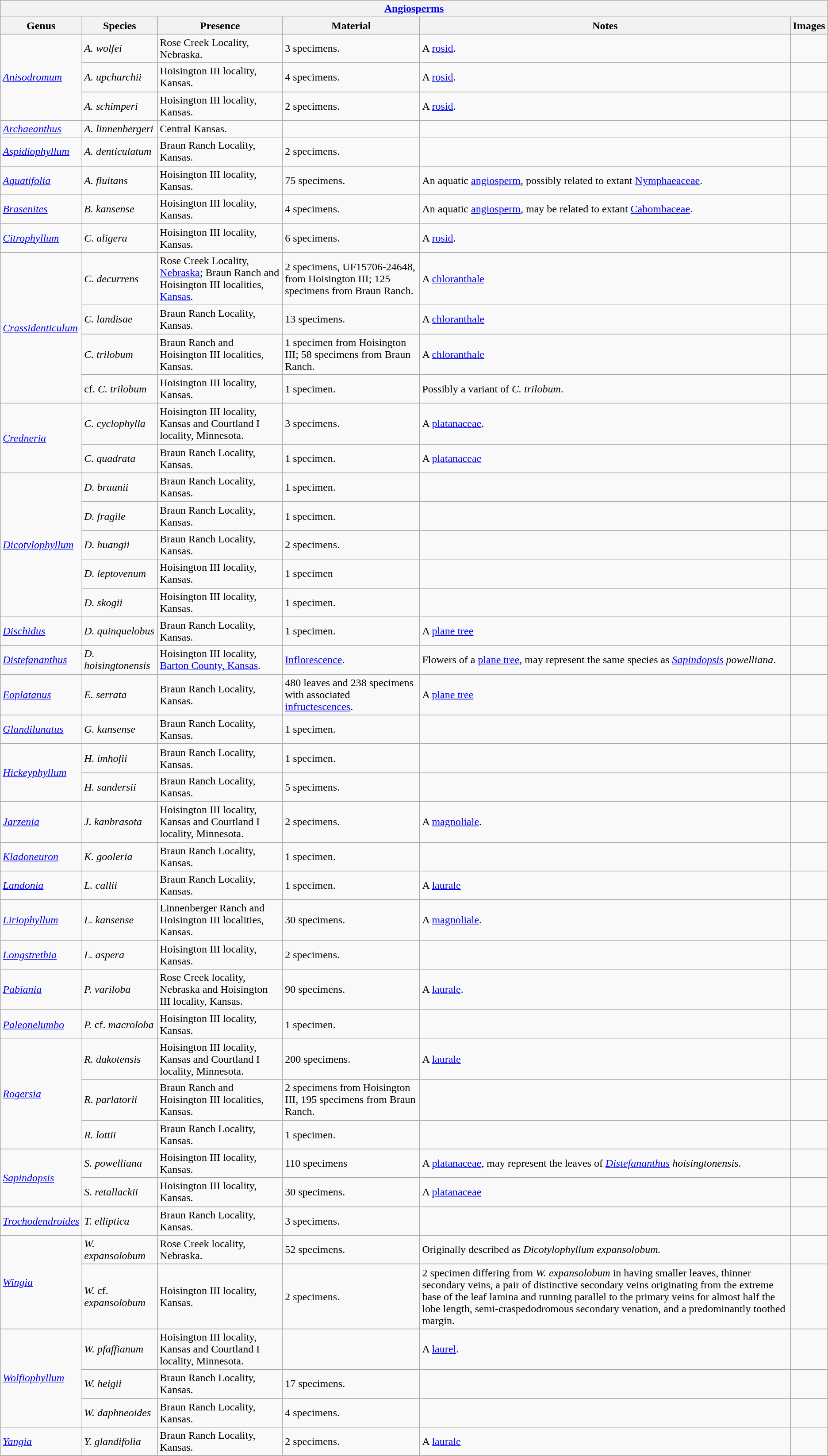<table class="wikitable" align="center">
<tr>
<th colspan="6" align="center"><a href='#'>Angiosperms</a></th>
</tr>
<tr>
<th>Genus</th>
<th>Species</th>
<th>Presence</th>
<th><strong>Material</strong></th>
<th>Notes</th>
<th>Images</th>
</tr>
<tr>
<td rowspan=3><em><a href='#'>Anisodromum</a></em></td>
<td><em>A. wolfei</em></td>
<td>Rose Creek Locality, Nebraska.</td>
<td>3 specimens.</td>
<td>A <a href='#'>rosid</a>.</td>
<td></td>
</tr>
<tr>
<td><em>A. upchurchii</em></td>
<td>Hoisington III locality, Kansas.</td>
<td>4 specimens.</td>
<td>A <a href='#'>rosid</a>.</td>
<td></td>
</tr>
<tr>
<td><em>A. schimperi</em></td>
<td>Hoisington III locality, Kansas.</td>
<td>2 specimens.</td>
<td>A <a href='#'>rosid</a>.</td>
<td></td>
</tr>
<tr>
<td><em><a href='#'>Archaeanthus</a></em></td>
<td><em>A. linnenbergeri</em></td>
<td>Central Kansas.</td>
<td></td>
<td></td>
<td></td>
</tr>
<tr>
<td><em><a href='#'>Aspidiophyllum</a></em></td>
<td><em>A. denticulatum</em></td>
<td>Braun Ranch Locality, Kansas.</td>
<td>2 specimens.</td>
<td></td>
<td></td>
</tr>
<tr>
<td><em><a href='#'>Aquatifolia</a></em></td>
<td><em>A. fluitans</em></td>
<td>Hoisington III locality, Kansas.</td>
<td>75 specimens.</td>
<td>An aquatic <a href='#'>angiosperm</a>, possibly related to extant <a href='#'>Nymphaeaceae</a>.</td>
<td></td>
</tr>
<tr>
<td><em><a href='#'>Brasenites</a></em></td>
<td><em>B. kansense</em></td>
<td>Hoisington III locality, Kansas.</td>
<td>4 specimens.</td>
<td>An aquatic <a href='#'>angiosperm</a>, may be related to extant <a href='#'>Cabombaceae</a>.</td>
<td></td>
</tr>
<tr>
<td><em><a href='#'>Citrophyllum</a></em></td>
<td><em>C. aligera</em></td>
<td>Hoisington III locality, Kansas.</td>
<td>6 specimens.</td>
<td>A <a href='#'>rosid</a>.</td>
<td></td>
</tr>
<tr>
<td rowspan="4"><em><a href='#'>Crassidenticulum</a></em></td>
<td><em>C. decurrens</em></td>
<td Rose Creek locality, Nebraska; Braun Ranch and Hoisington III localities, Kansas.>Rose Creek Locality, <a href='#'>Nebraska</a>; Braun Ranch and Hoisington III localities, <a href='#'>Kansas</a>.</td>
<td>2 specimens, UF15706-24648, from Hoisington III; 125 specimens from Braun Ranch.</td>
<td>A <a href='#'>chloranthale</a></td>
<td></td>
</tr>
<tr>
<td><em>C. landisae</em></td>
<td>Braun Ranch Locality, Kansas.</td>
<td>13 specimens.</td>
<td>A <a href='#'>chloranthale</a></td>
<td></td>
</tr>
<tr>
<td><em>C. trilobum</em></td>
<td>Braun Ranch and Hoisington III localities, Kansas.</td>
<td>1 specimen from Hoisington III; 58 specimens from Braun Ranch.</td>
<td>A <a href='#'>chloranthale</a></td>
<td></td>
</tr>
<tr>
<td>cf. <em>C. trilobum</em></td>
<td>Hoisington III locality, Kansas.</td>
<td>1 specimen.</td>
<td>Possibly a variant of <em>C. trilobum</em>.</td>
<td></td>
</tr>
<tr>
<td rowspan=2><em><a href='#'>Credneria</a></em></td>
<td><em>C. cyclophylla</em></td>
<td>Hoisington III locality, Kansas and Courtland I locality, Minnesota.</td>
<td>3 specimens.</td>
<td>A <a href='#'>platanaceae</a>.</td>
<td></td>
</tr>
<tr>
<td><em>C. quadrata</em></td>
<td>Braun Ranch Locality, Kansas.</td>
<td>1 specimen.</td>
<td>A <a href='#'>platanaceae</a></td>
<td></td>
</tr>
<tr>
<td rowspan=5><em><a href='#'>Dicotylophyllum</a></em></td>
<td><em>D. braunii</em></td>
<td>Braun Ranch Locality, Kansas.</td>
<td>1 specimen.</td>
<td></td>
<td></td>
</tr>
<tr>
<td><em>D. fragile</em></td>
<td>Braun Ranch Locality, Kansas.</td>
<td>1 specimen.</td>
<td></td>
<td></td>
</tr>
<tr>
<td><em>D. huangii</em></td>
<td>Braun Ranch Locality, Kansas.</td>
<td>2 specimens.</td>
<td></td>
<td></td>
</tr>
<tr>
<td><em>D. leptovenum</em></td>
<td>Hoisington III locality, Kansas.</td>
<td>1 specimen</td>
<td></td>
<td></td>
</tr>
<tr>
<td><em>D. skogii</em></td>
<td>Hoisington III locality, Kansas.</td>
<td>1 specimen.</td>
<td></td>
<td></td>
</tr>
<tr>
<td><em><a href='#'>Dischidus</a></em></td>
<td><em>D. quinquelobus</em></td>
<td>Braun Ranch Locality, Kansas.</td>
<td>1 specimen.</td>
<td>A <a href='#'>plane tree</a></td>
<td></td>
</tr>
<tr>
<td><em><a href='#'>Distefananthus</a></em></td>
<td><em>D. hoisingtonensis</em></td>
<td>Hoisington III locality, <a href='#'>Barton County, Kansas</a>.</td>
<td><a href='#'>Inflorescence</a>.</td>
<td>Flowers of a <a href='#'>plane tree</a>, may represent the same species as <em><a href='#'>Sapindopsis</a> powelliana</em>.</td>
<td></td>
</tr>
<tr>
<td><em><a href='#'>Eoplatanus</a></em></td>
<td><em>E. serrata</em></td>
<td>Braun Ranch Locality, Kansas.</td>
<td>480 leaves and 238 specimens with associated <a href='#'>infructescences</a>.</td>
<td>A <a href='#'>plane tree</a></td>
<td></td>
</tr>
<tr>
<td><em><a href='#'>Glandilunatus</a></em></td>
<td><em>G. kansense</em></td>
<td>Braun Ranch Locality, Kansas.</td>
<td>1 specimen.</td>
<td></td>
<td></td>
</tr>
<tr>
<td rowspan="2"><em><a href='#'>Hickeyphyllum</a></em></td>
<td><em>H. imhofii</em></td>
<td>Braun Ranch Locality, Kansas.</td>
<td>1 specimen.</td>
<td></td>
<td></td>
</tr>
<tr>
<td><em>H. sandersii</em></td>
<td>Braun Ranch Locality, Kansas.</td>
<td>5 specimens.</td>
<td></td>
<td></td>
</tr>
<tr>
<td><em><a href='#'>Jarzenia</a></em></td>
<td><em>J. kanbrasota</em></td>
<td>Hoisington III locality, Kansas and Courtland I locality, Minnesota.</td>
<td>2 specimens.</td>
<td>A <a href='#'>magnoliale</a>.</td>
<td></td>
</tr>
<tr>
<td><em><a href='#'>Kladoneuron</a></em></td>
<td><em>K. gooleria</em></td>
<td>Braun Ranch Locality, Kansas.</td>
<td>1 specimen.</td>
<td></td>
<td></td>
</tr>
<tr>
<td><em><a href='#'>Landonia</a></em></td>
<td><em>L. callii</em></td>
<td>Braun Ranch Locality, Kansas.</td>
<td>1 specimen.</td>
<td>A <a href='#'>laurale</a></td>
<td></td>
</tr>
<tr>
<td><em><a href='#'>Liriophyllum</a></em></td>
<td><em>L. kansense</em></td>
<td>Linnenberger Ranch and Hoisington III localities, Kansas.</td>
<td>30 specimens.</td>
<td>A <a href='#'>magnoliale</a>.</td>
<td></td>
</tr>
<tr>
<td><em><a href='#'>Longstrethia</a></em></td>
<td><em>L. aspera</em></td>
<td>Hoisington III locality, Kansas.</td>
<td>2 specimens.</td>
<td></td>
<td></td>
</tr>
<tr>
<td><em><a href='#'>Pabiania</a></em></td>
<td><em>P. variloba</em></td>
<td>Rose Creek locality, Nebraska and Hoisington III locality, Kansas.</td>
<td>90 specimens.</td>
<td>A <a href='#'>laurale</a>.</td>
<td></td>
</tr>
<tr>
<td><em><a href='#'>Paleonelumbo</a></em></td>
<td><em>P.</em> cf. <em>macroloba</em></td>
<td>Hoisington III locality, Kansas.</td>
<td>1 specimen.</td>
<td></td>
<td></td>
</tr>
<tr>
<td rowspan="3"><em><a href='#'>Rogersia</a></em></td>
<td><em>R. dakotensis</em></td>
<td>Hoisington III locality, Kansas and Courtland I locality, Minnesota.</td>
<td>200 specimens.</td>
<td>A <a href='#'>laurale</a></td>
<td></td>
</tr>
<tr>
<td><em>R. parlatorii</em></td>
<td>Braun Ranch and Hoisington III localities, Kansas.</td>
<td>2 specimens from Hoisington III, 195 specimens from Braun Ranch.</td>
<td></td>
<td></td>
</tr>
<tr>
<td><em>R. lottii</em></td>
<td>Braun Ranch Locality, Kansas.</td>
<td>1 specimen.</td>
<td></td>
<td></td>
</tr>
<tr>
<td rowspan=2><em><a href='#'>Sapindopsis</a></em></td>
<td><em>S. powelliana</em></td>
<td>Hoisington III locality, Kansas.</td>
<td>110 specimens </td>
<td>A <a href='#'>platanaceae</a>, may represent the leaves of <em><a href='#'>Distefananthus</a> hoisingtonensis</em>.</td>
<td></td>
</tr>
<tr>
<td><em>S. retallackii</em></td>
<td>Hoisington III locality, Kansas.</td>
<td>30 specimens.</td>
<td>A <a href='#'>platanaceae</a></td>
<td></td>
</tr>
<tr>
<td><em><a href='#'>Trochodendroides</a></em></td>
<td><em>T. elliptica</em></td>
<td>Braun Ranch Locality, Kansas.</td>
<td>3 specimens.</td>
<td></td>
<td></td>
</tr>
<tr>
<td rowspan=2><em><a href='#'>Wingia</a></em></td>
<td><em>W. expansolobum</em></td>
<td>Rose Creek locality, Nebraska.</td>
<td>52 specimens.</td>
<td>Originally described as <em>Dicotylophyllum  expansolobum.</em></td>
<td></td>
</tr>
<tr>
<td><em>W.</em> cf. <em>expansolobum</em></td>
<td>Hoisington III locality, Kansas.</td>
<td>2 specimens.</td>
<td>2 specimen differing from <em>W. expansolobum</em> in having smaller leaves, thinner secondary veins, a pair of distinctive secondary veins originating from the extreme base of the leaf lamina and running parallel to the primary veins for almost half the lobe length, semi-craspedodromous secondary venation, and a predominantly toothed margin.</td>
<td></td>
</tr>
<tr>
<td rowspan=3><em><a href='#'>Wolfiophyllum</a></em></td>
<td><em>W. pfaffianum</em></td>
<td>Hoisington III locality, Kansas and Courtland I locality, Minnesota.</td>
<td></td>
<td>A <a href='#'>laurel</a>.</td>
<td></td>
</tr>
<tr>
<td><em>W. heigii</em></td>
<td>Braun Ranch Locality, Kansas.</td>
<td>17 specimens.</td>
<td></td>
<td></td>
</tr>
<tr>
<td><em>W. daphneoides</em></td>
<td>Braun Ranch Locality, Kansas.</td>
<td>4 specimens.</td>
<td></td>
<td></td>
</tr>
<tr>
<td><em><a href='#'>Yangia</a></em></td>
<td><em>Y. glandifolia</em></td>
<td>Braun Ranch Locality, Kansas.</td>
<td>2 specimens.</td>
<td>A <a href='#'>laurale</a></td>
<td></td>
</tr>
<tr>
</tr>
</table>
